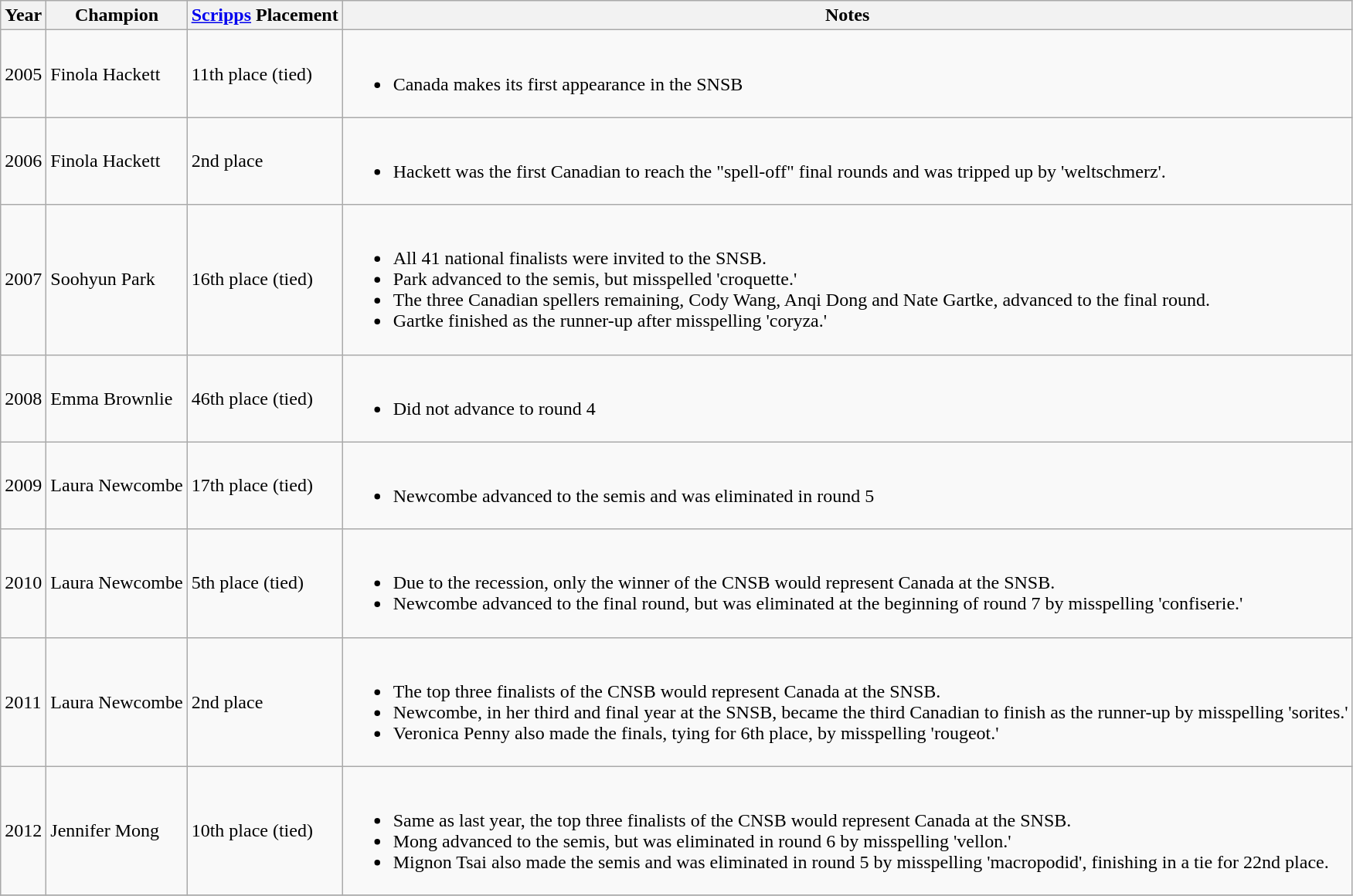<table class="wikitable">
<tr>
<th>Year</th>
<th>Champion</th>
<th><a href='#'>Scripps</a> Placement</th>
<th>Notes</th>
</tr>
<tr>
<td>2005</td>
<td>Finola Hackett</td>
<td>11th place (tied)</td>
<td><br><ul><li>Canada makes its first appearance in the SNSB</li></ul></td>
</tr>
<tr>
<td>2006</td>
<td>Finola Hackett</td>
<td>2nd place</td>
<td><br><ul><li>Hackett was the first Canadian to reach the "spell-off" final rounds and was tripped up by 'weltschmerz'.</li></ul></td>
</tr>
<tr>
<td>2007</td>
<td>Soohyun Park</td>
<td>16th place (tied)</td>
<td><br><ul><li>All 41 national finalists were invited to the SNSB.</li><li>Park advanced to the semis, but misspelled 'croquette.'</li><li>The three Canadian spellers remaining, Cody Wang, Anqi Dong and Nate Gartke, advanced to the final round.</li><li>Gartke finished as the runner-up after misspelling 'coryza.'</li></ul></td>
</tr>
<tr>
<td>2008</td>
<td>Emma Brownlie</td>
<td>46th place (tied)</td>
<td><br><ul><li>Did not advance to round 4</li></ul></td>
</tr>
<tr>
<td>2009</td>
<td>Laura Newcombe</td>
<td>17th place (tied)</td>
<td><br><ul><li>Newcombe advanced to the semis and was eliminated in round 5</li></ul></td>
</tr>
<tr>
<td>2010</td>
<td>Laura Newcombe</td>
<td>5th place (tied)</td>
<td><br><ul><li>Due to the recession, only the winner of the CNSB would represent Canada at the SNSB.</li><li>Newcombe advanced to the final round, but was eliminated at the beginning of round 7 by misspelling 'confiserie.'</li></ul></td>
</tr>
<tr>
<td>2011</td>
<td>Laura Newcombe</td>
<td>2nd place</td>
<td><br><ul><li>The top three finalists of the CNSB would represent Canada at the SNSB.</li><li>Newcombe, in her third and final year at the SNSB, became the third Canadian to finish as the runner-up by misspelling 'sorites.'</li><li>Veronica Penny also made the finals, tying for 6th place, by misspelling 'rougeot.'</li></ul></td>
</tr>
<tr>
<td>2012</td>
<td>Jennifer Mong</td>
<td>10th place (tied)</td>
<td><br><ul><li>Same as last year, the top three finalists of the CNSB would represent Canada at the SNSB.</li><li>Mong advanced to the semis, but was eliminated in round 6 by misspelling 'vellon.'</li><li>Mignon Tsai also made the semis and was eliminated in round 5 by misspelling 'macropodid', finishing in a tie for 22nd place.</li></ul></td>
</tr>
<tr>
</tr>
</table>
